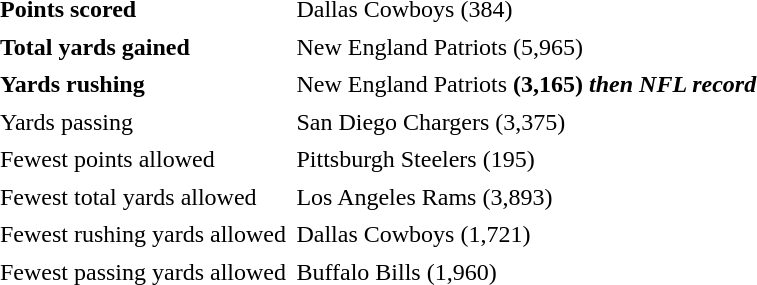<table cellpadding="3" cellspacing="1">
<tr>
<td><strong>Points scored</strong></td>
<td>Dallas Cowboys (384)</td>
</tr>
<tr>
<td><strong>Total yards gained</strong></td>
<td>New England Patriots (5,965)</td>
</tr>
<tr>
<td><strong>Yards rushing</strong></td>
<td>New England Patriots <strong>(3,165) <em>then NFL record<strong><em></td>
</tr>
<tr>
<td></strong>Yards passing<strong></td>
<td>San Diego Chargers (3,375)</td>
</tr>
<tr>
<td></strong>Fewest points allowed<strong></td>
<td>Pittsburgh Steelers (195)</td>
</tr>
<tr>
<td></strong>Fewest total yards allowed<strong></td>
<td>Los Angeles Rams (3,893)</td>
</tr>
<tr>
<td></strong>Fewest rushing yards allowed<strong></td>
<td>Dallas Cowboys (1,721)</td>
</tr>
<tr>
<td></strong>Fewest passing yards allowed<strong></td>
<td>Buffalo Bills (1,960)</td>
</tr>
</table>
